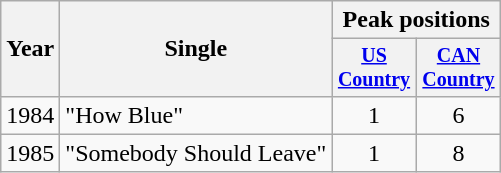<table class="wikitable" style="text-align:center;">
<tr>
<th rowspan="2">Year</th>
<th rowspan="2">Single</th>
<th colspan="2">Peak positions</th>
</tr>
<tr style="font-size:smaller;">
<th width="50"><a href='#'>US Country</a></th>
<th width="50"><a href='#'>CAN Country</a></th>
</tr>
<tr>
<td>1984</td>
<td align="left">"How Blue"</td>
<td>1</td>
<td>6</td>
</tr>
<tr>
<td>1985</td>
<td align="left">"Somebody Should Leave"</td>
<td>1</td>
<td>8</td>
</tr>
</table>
